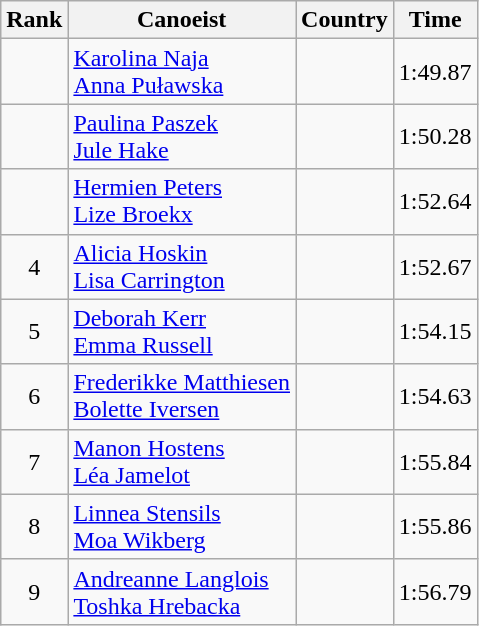<table class="wikitable" style="text-align:center">
<tr>
<th>Rank</th>
<th>Canoeist</th>
<th>Country</th>
<th>Time</th>
</tr>
<tr>
<td></td>
<td align="left"><a href='#'>Karolina Naja</a><br><a href='#'>Anna Puławska</a></td>
<td align="left"></td>
<td>1:49.87</td>
</tr>
<tr>
<td></td>
<td align="left"><a href='#'>Paulina Paszek</a><br><a href='#'>Jule Hake</a></td>
<td align="left"></td>
<td>1:50.28</td>
</tr>
<tr>
<td></td>
<td align="left"><a href='#'>Hermien Peters</a><br><a href='#'>Lize Broekx</a></td>
<td align="left"></td>
<td>1:52.64</td>
</tr>
<tr>
<td>4</td>
<td align="left"><a href='#'>Alicia Hoskin</a><br><a href='#'>Lisa Carrington</a></td>
<td align="left"></td>
<td>1:52.67</td>
</tr>
<tr>
<td>5</td>
<td align="left"><a href='#'>Deborah Kerr</a><br><a href='#'>Emma Russell</a></td>
<td align="left"></td>
<td>1:54.15</td>
</tr>
<tr>
<td>6</td>
<td align="left"><a href='#'>Frederikke Matthiesen</a><br><a href='#'>Bolette Iversen</a></td>
<td align="left"></td>
<td>1:54.63</td>
</tr>
<tr>
<td>7</td>
<td align="left"><a href='#'>Manon Hostens</a><br><a href='#'>Léa Jamelot</a></td>
<td align="left"></td>
<td>1:55.84</td>
</tr>
<tr>
<td>8</td>
<td align="left"><a href='#'>Linnea Stensils</a><br><a href='#'>Moa Wikberg</a></td>
<td align="left"></td>
<td>1:55.86</td>
</tr>
<tr>
<td>9</td>
<td align="left"><a href='#'>Andreanne Langlois</a><br><a href='#'>Toshka Hrebacka</a></td>
<td align="left"></td>
<td>1:56.79</td>
</tr>
</table>
